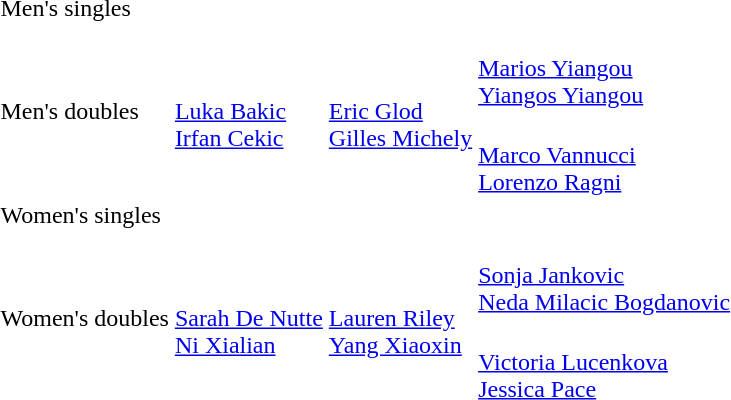<table>
<tr>
<td rowspan=2>Men's singles</td>
<td rowspan=2></td>
<td rowspan=2></td>
<td></td>
</tr>
<tr>
<td></td>
</tr>
<tr>
<td rowspan=2>Men's doubles</td>
<td rowspan=2><br><a href='#'>Luka Bakic</a><br><a href='#'>Irfan Cekic</a></td>
<td rowspan=2><br><a href='#'>Eric Glod</a><br><a href='#'>Gilles Michely</a></td>
<td><br><a href='#'>Marios Yiangou</a><br><a href='#'>Yiangos Yiangou</a></td>
</tr>
<tr>
<td><br><a href='#'>Marco Vannucci</a><br><a href='#'>Lorenzo Ragni</a></td>
</tr>
<tr>
<td rowspan=2>Women's singles</td>
<td rowspan=2></td>
<td rowspan=2></td>
<td></td>
</tr>
<tr>
<td></td>
</tr>
<tr>
<td rowspan=2>Women's doubles</td>
<td rowspan=2><br><a href='#'>Sarah De Nutte</a><br><a href='#'>Ni Xialian</a></td>
<td rowspan=2><br><a href='#'>Lauren Riley</a><br><a href='#'>Yang Xiaoxin</a></td>
<td><br><a href='#'>Sonja Jankovic</a><br><a href='#'>Neda Milacic Bogdanovic</a></td>
</tr>
<tr>
<td><br><a href='#'>Victoria Lucenkova</a><br><a href='#'>Jessica Pace</a></td>
</tr>
</table>
